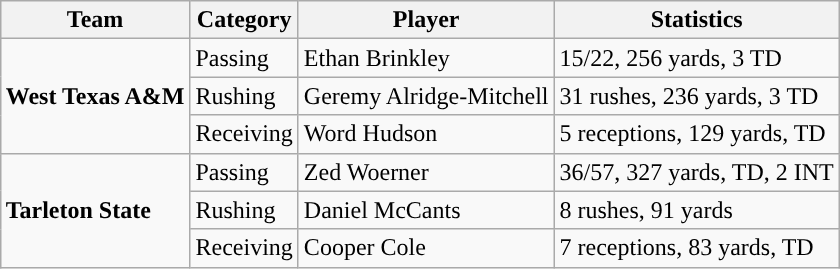<table class="wikitable" style="float: right;">
<tr>
<th>Team</th>
<th>Category</th>
<th>Player</th>
<th>Statistics</th>
</tr>
<tr>
<td rowspan=3><strong>West Texas A&M</strong></td>
<td>Passing</td>
<td>Ethan Brinkley</td>
<td>15/22, 256 yards, 3 TD</td>
</tr>
<tr>
<td>Rushing</td>
<td>Geremy Alridge-Mitchell</td>
<td>31 rushes, 236 yards, 3 TD</td>
</tr>
<tr>
<td>Receiving</td>
<td>Word Hudson</td>
<td>5 receptions, 129 yards, TD</td>
</tr>
<tr>
<td rowspan=3><strong>Tarleton State</strong></td>
<td>Passing</td>
<td>Zed Woerner</td>
<td>36/57, 327 yards, TD, 2 INT</td>
</tr>
<tr>
<td>Rushing</td>
<td>Daniel McCants</td>
<td>8 rushes, 91 yards</td>
</tr>
<tr>
<td>Receiving</td>
<td>Cooper Cole</td>
<td>7 receptions, 83 yards, TD</td>
</tr>
</table>
